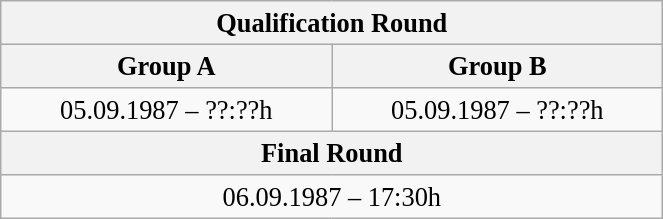<table class="wikitable" style=" text-align:center; font-size:110%;" width="35%">
<tr>
<th colspan="2">Qualification Round</th>
</tr>
<tr>
<th>Group A</th>
<th>Group B</th>
</tr>
<tr>
<td>05.09.1987 – ??:??h</td>
<td>05.09.1987 – ??:??h</td>
</tr>
<tr>
<th colspan="2">Final Round</th>
</tr>
<tr>
<td colspan="2">06.09.1987 – 17:30h</td>
</tr>
</table>
